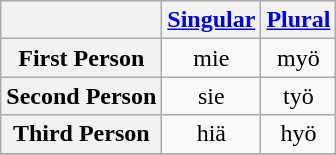<table class="wikitable" style="text-align:center; display: inline-table;">
<tr>
<th></th>
<th><a href='#'>Singular</a></th>
<th><a href='#'>Plural</a></th>
</tr>
<tr>
<th>First Person</th>
<td>mie</td>
<td>myö</td>
</tr>
<tr>
<th>Second Person</th>
<td>sie</td>
<td>työ</td>
</tr>
<tr>
<th>Third Person</th>
<td>hiä</td>
<td>hyö</td>
</tr>
<tr>
</tr>
</table>
